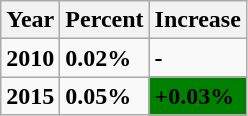<table class="wikitable">
<tr>
<th><strong>Year</strong></th>
<th><strong>Percent</strong></th>
<th><strong>Increase</strong></th>
</tr>
<tr>
<td><strong>2010</strong></td>
<td><strong>0.02%</strong></td>
<td style="background:"><strong>-</strong></td>
</tr>
<tr>
<td><strong>2015</strong></td>
<td><strong>0.05%</strong></td>
<td style="background: green"><strong>+0.03%</strong></td>
</tr>
</table>
